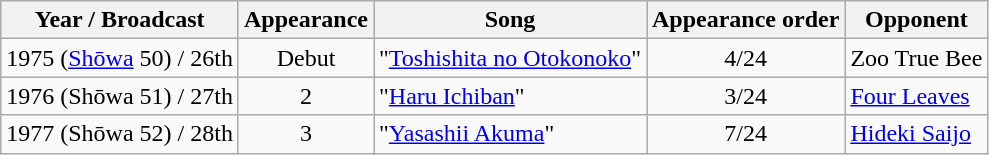<table class=wikitable>
<tr>
<th>Year / Broadcast</th>
<th>Appearance</th>
<th>Song</th>
<th>Appearance order</th>
<th>Opponent</th>
</tr>
<tr>
<td>1975 (<a href='#'>Shōwa</a> 50) / 26th</td>
<td align=center>Debut</td>
<td>"<a href='#'>Toshishita no Otokonoko</a>"</td>
<td align=center>4/24</td>
<td>Zoo True Bee</td>
</tr>
<tr>
<td>1976 (Shōwa 51) / 27th</td>
<td align=center>2</td>
<td>"<a href='#'>Haru Ichiban</a>"</td>
<td align=center>3/24</td>
<td><a href='#'>Four Leaves</a></td>
</tr>
<tr>
<td>1977 (Shōwa 52) / 28th</td>
<td align=center>3</td>
<td>"<a href='#'>Yasashii Akuma</a>"</td>
<td align=center>7/24</td>
<td><a href='#'>Hideki Saijo</a></td>
</tr>
</table>
